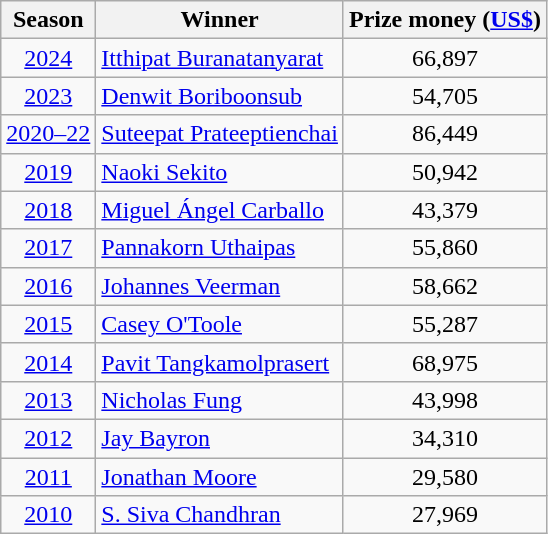<table class="wikitable">
<tr>
<th>Season</th>
<th>Winner</th>
<th>Prize money (<a href='#'>US$</a>)</th>
</tr>
<tr>
<td align=center><a href='#'>2024</a></td>
<td> <a href='#'>Itthipat Buranatanyarat</a></td>
<td align=center>66,897</td>
</tr>
<tr>
<td align=center><a href='#'>2023</a></td>
<td> <a href='#'>Denwit Boriboonsub</a></td>
<td align=center>54,705</td>
</tr>
<tr>
<td align=center><a href='#'>2020–22</a></td>
<td> <a href='#'>Suteepat Prateeptienchai</a></td>
<td align=center>86,449</td>
</tr>
<tr>
<td align=center><a href='#'>2019</a></td>
<td> <a href='#'>Naoki Sekito</a></td>
<td align=center>50,942</td>
</tr>
<tr>
<td align=center><a href='#'>2018</a></td>
<td> <a href='#'>Miguel Ángel Carballo</a></td>
<td align=center>43,379</td>
</tr>
<tr>
<td align=center><a href='#'>2017</a></td>
<td> <a href='#'>Pannakorn Uthaipas</a></td>
<td align=center>55,860</td>
</tr>
<tr>
<td align=center><a href='#'>2016</a></td>
<td> <a href='#'>Johannes Veerman</a></td>
<td align=center>58,662</td>
</tr>
<tr>
<td align=center><a href='#'>2015</a></td>
<td> <a href='#'>Casey O'Toole</a></td>
<td align=center>55,287</td>
</tr>
<tr>
<td align=center><a href='#'>2014</a></td>
<td> <a href='#'>Pavit Tangkamolprasert</a></td>
<td align=center>68,975</td>
</tr>
<tr>
<td align=center><a href='#'>2013</a></td>
<td> <a href='#'>Nicholas Fung</a></td>
<td align=center>43,998</td>
</tr>
<tr>
<td align=center><a href='#'>2012</a></td>
<td> <a href='#'>Jay Bayron</a></td>
<td align=center>34,310</td>
</tr>
<tr>
<td align=center><a href='#'>2011</a></td>
<td> <a href='#'>Jonathan Moore</a></td>
<td align=center>29,580</td>
</tr>
<tr>
<td align=center><a href='#'>2010</a></td>
<td> <a href='#'>S. Siva Chandhran</a></td>
<td align=center>27,969</td>
</tr>
</table>
